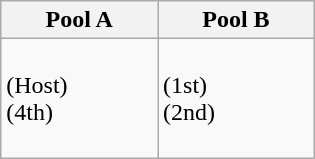<table class="wikitable">
<tr>
<th width=25%>Pool A</th>
<th width=25%>Pool B</th>
</tr>
<tr>
<td><br> (Host)<br>
 (4th)<br>
<br>
</td>
<td><br> (1st)<br>
 (2nd)<br>
<br>
</td>
</tr>
</table>
